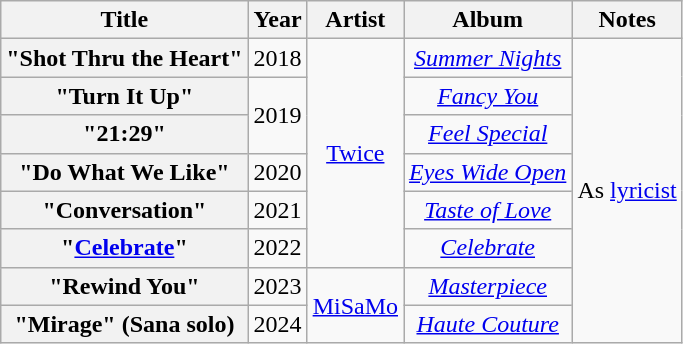<table class="wikitable plainrowheaders" style="text-align:center">
<tr>
<th scope="col">Title</th>
<th scope="col">Year</th>
<th scope="col">Artist</th>
<th scope="col">Album</th>
<th scope="col">Notes</th>
</tr>
<tr>
<th scope="row">"Shot Thru the Heart"</th>
<td>2018</td>
<td rowspan="6"><a href='#'>Twice</a></td>
<td><em><a href='#'>Summer Nights</a></em></td>
<td rowspan="8">As <a href='#'>lyricist</a></td>
</tr>
<tr>
<th scope="row">"Turn It Up"</th>
<td rowspan="2">2019</td>
<td><em><a href='#'>Fancy You</a></em></td>
</tr>
<tr>
<th scope="row">"21:29"</th>
<td><em><a href='#'>Feel Special</a></em></td>
</tr>
<tr>
<th scope="row">"Do What We Like"</th>
<td>2020</td>
<td><em><a href='#'>Eyes Wide Open</a></em></td>
</tr>
<tr>
<th scope="row">"Conversation"</th>
<td>2021</td>
<td><em><a href='#'>Taste of Love</a></em></td>
</tr>
<tr>
<th scope="row">"<a href='#'>Celebrate</a>"</th>
<td>2022</td>
<td><em><a href='#'>Celebrate</a></em></td>
</tr>
<tr>
<th scope="row">"Rewind You"</th>
<td>2023</td>
<td rowspan="2"><a href='#'>MiSaMo</a></td>
<td><em><a href='#'>Masterpiece</a></em></td>
</tr>
<tr>
<th scope="row">"Mirage" (Sana solo)</th>
<td>2024</td>
<td><em><a href='#'>Haute Couture</a></em></td>
</tr>
</table>
